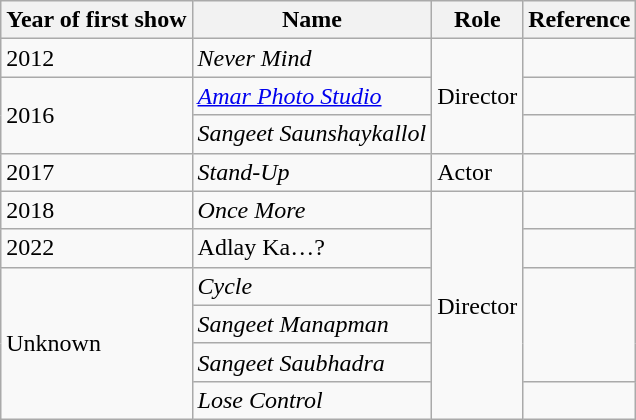<table class="wikitable sortable">
<tr>
<th>Year of first show</th>
<th>Name</th>
<th>Role</th>
<th>Reference</th>
</tr>
<tr>
<td>2012</td>
<td><em>Never Mind</em></td>
<td rowspan=3>Director</td>
<td></td>
</tr>
<tr>
<td rowspan=2>2016</td>
<td><em><a href='#'>Amar Photo Studio</a> </em></td>
<td></td>
</tr>
<tr>
<td><em>Sangeet Saunshaykallol</em></td>
<td></td>
</tr>
<tr>
<td>2017</td>
<td><em>Stand-Up</em></td>
<td>Actor</td>
<td></td>
</tr>
<tr>
<td>2018</td>
<td><em>Once More</em></td>
<td rowspan="6">Director</td>
<td></td>
</tr>
<tr>
<td>2022</td>
<td>Adlay Ka…?</td>
<td></td>
</tr>
<tr>
<td rowspan=4>Unknown</td>
<td><em>Cycle</em></td>
<td rowspan=3></td>
</tr>
<tr>
<td><em>Sangeet Manapman</em></td>
</tr>
<tr>
<td><em>Sangeet Saubhadra</em></td>
</tr>
<tr>
<td><em>Lose Control</em></td>
<td></td>
</tr>
</table>
